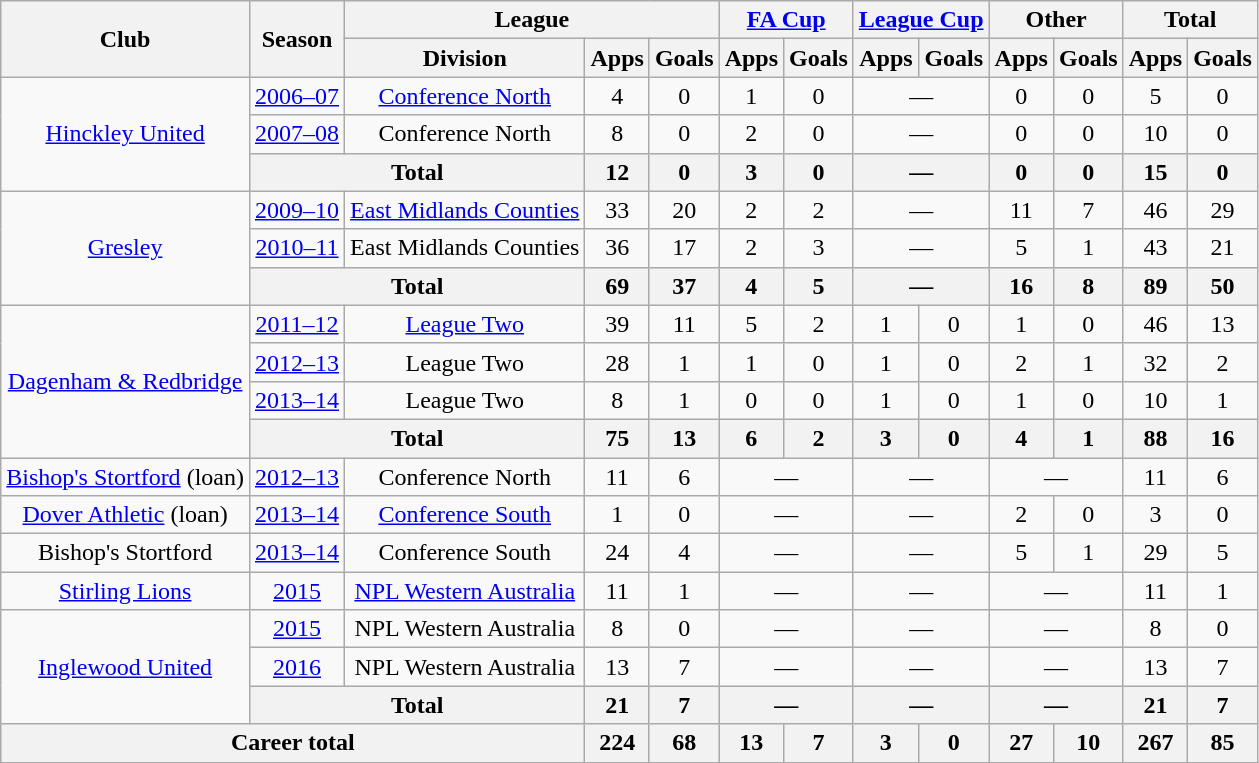<table class="wikitable" style="text-align: center;">
<tr>
<th rowspan="2">Club</th>
<th rowspan="2">Season</th>
<th colspan="3">League</th>
<th colspan="2"><a href='#'>FA Cup</a></th>
<th colspan="2"><a href='#'>League Cup</a></th>
<th colspan="2">Other</th>
<th colspan="2">Total</th>
</tr>
<tr>
<th>Division</th>
<th>Apps</th>
<th>Goals</th>
<th>Apps</th>
<th>Goals</th>
<th>Apps</th>
<th>Goals</th>
<th>Apps</th>
<th>Goals</th>
<th>Apps</th>
<th>Goals</th>
</tr>
<tr>
<td rowspan="3"><a href='#'>Hinckley United</a></td>
<td><a href='#'>2006–07</a></td>
<td><a href='#'>Conference North</a></td>
<td>4</td>
<td>0</td>
<td>1</td>
<td>0</td>
<td colspan="2">—</td>
<td>0</td>
<td>0</td>
<td>5</td>
<td>0</td>
</tr>
<tr>
<td><a href='#'>2007–08</a></td>
<td>Conference North</td>
<td>8</td>
<td>0</td>
<td>2</td>
<td>0</td>
<td colspan="2">—</td>
<td>0</td>
<td>0</td>
<td>10</td>
<td>0</td>
</tr>
<tr>
<th colspan="2">Total</th>
<th>12</th>
<th>0</th>
<th>3</th>
<th>0</th>
<th colspan="2">—</th>
<th>0</th>
<th>0</th>
<th>15</th>
<th>0</th>
</tr>
<tr>
<td rowspan="3"><a href='#'>Gresley</a></td>
<td><a href='#'>2009–10</a></td>
<td><a href='#'>East Midlands Counties</a></td>
<td>33</td>
<td>20</td>
<td>2</td>
<td>2</td>
<td colspan="2">—</td>
<td>11</td>
<td>7</td>
<td>46</td>
<td>29</td>
</tr>
<tr>
<td><a href='#'>2010–11</a></td>
<td>East Midlands Counties</td>
<td>36</td>
<td>17</td>
<td>2</td>
<td>3</td>
<td colspan="2">—</td>
<td>5</td>
<td>1</td>
<td>43</td>
<td>21</td>
</tr>
<tr>
<th colspan="2">Total</th>
<th>69</th>
<th>37</th>
<th>4</th>
<th>5</th>
<th colspan="2">—</th>
<th>16</th>
<th>8</th>
<th>89</th>
<th>50</th>
</tr>
<tr>
<td rowspan="4"><a href='#'>Dagenham & Redbridge</a></td>
<td><a href='#'>2011–12</a></td>
<td><a href='#'>League Two</a></td>
<td>39</td>
<td>11</td>
<td>5</td>
<td>2</td>
<td>1</td>
<td>0</td>
<td>1</td>
<td>0</td>
<td>46</td>
<td>13</td>
</tr>
<tr>
<td><a href='#'>2012–13</a></td>
<td>League Two</td>
<td>28</td>
<td>1</td>
<td>1</td>
<td>0</td>
<td>1</td>
<td>0</td>
<td>2</td>
<td>1</td>
<td>32</td>
<td>2</td>
</tr>
<tr>
<td><a href='#'>2013–14</a></td>
<td>League Two</td>
<td>8</td>
<td>1</td>
<td>0</td>
<td>0</td>
<td>1</td>
<td>0</td>
<td>1</td>
<td>0</td>
<td>10</td>
<td>1</td>
</tr>
<tr>
<th colspan="2">Total</th>
<th>75</th>
<th>13</th>
<th>6</th>
<th>2</th>
<th>3</th>
<th>0</th>
<th>4</th>
<th>1</th>
<th>88</th>
<th>16</th>
</tr>
<tr>
<td><a href='#'>Bishop's Stortford</a> (loan)</td>
<td><a href='#'>2012–13</a></td>
<td>Conference North</td>
<td>11</td>
<td>6</td>
<td colspan="2">—</td>
<td colspan="2">—</td>
<td colspan="2">—</td>
<td>11</td>
<td>6</td>
</tr>
<tr>
<td><a href='#'>Dover Athletic</a> (loan)</td>
<td><a href='#'>2013–14</a></td>
<td><a href='#'>Conference South</a></td>
<td>1</td>
<td>0</td>
<td colspan="2">—</td>
<td colspan="2">—</td>
<td>2</td>
<td>0</td>
<td>3</td>
<td>0</td>
</tr>
<tr>
<td>Bishop's Stortford</td>
<td><a href='#'>2013–14</a></td>
<td>Conference South</td>
<td>24</td>
<td>4</td>
<td colspan="2">—</td>
<td colspan="2">—</td>
<td>5</td>
<td>1</td>
<td>29</td>
<td>5</td>
</tr>
<tr>
<td><a href='#'>Stirling Lions</a></td>
<td><a href='#'>2015</a></td>
<td><a href='#'>NPL Western Australia</a></td>
<td>11</td>
<td>1</td>
<td colspan="2">—</td>
<td colspan="2">—</td>
<td colspan="2">—</td>
<td>11</td>
<td>1</td>
</tr>
<tr>
<td rowspan="3"><a href='#'>Inglewood United</a></td>
<td><a href='#'>2015</a></td>
<td>NPL Western Australia</td>
<td>8</td>
<td>0</td>
<td colspan="2">—</td>
<td colspan="2">—</td>
<td colspan="2">—</td>
<td>8</td>
<td>0</td>
</tr>
<tr>
<td><a href='#'>2016</a></td>
<td>NPL Western Australia</td>
<td>13</td>
<td>7</td>
<td colspan="2">—</td>
<td colspan="2">—</td>
<td colspan="2">—</td>
<td>13</td>
<td>7</td>
</tr>
<tr>
<th colspan="2">Total</th>
<th>21</th>
<th>7</th>
<th colspan="2">—</th>
<th colspan="2">—</th>
<th colspan="2">—</th>
<th>21</th>
<th>7</th>
</tr>
<tr>
<th colspan="3">Career total</th>
<th>224</th>
<th>68</th>
<th>13</th>
<th>7</th>
<th>3</th>
<th>0</th>
<th>27</th>
<th>10</th>
<th>267</th>
<th>85</th>
</tr>
</table>
